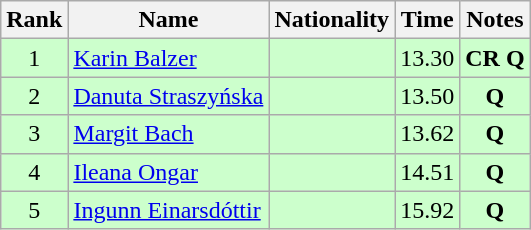<table class="wikitable sortable" style="text-align:center">
<tr>
<th>Rank</th>
<th>Name</th>
<th>Nationality</th>
<th>Time</th>
<th>Notes</th>
</tr>
<tr bgcolor=ccffcc>
<td>1</td>
<td align=left><a href='#'>Karin Balzer</a></td>
<td align=left></td>
<td>13.30</td>
<td><strong>CR Q</strong></td>
</tr>
<tr bgcolor=ccffcc>
<td>2</td>
<td align=left><a href='#'>Danuta Straszyńska</a></td>
<td align=left></td>
<td>13.50</td>
<td><strong>Q</strong></td>
</tr>
<tr bgcolor=ccffcc>
<td>3</td>
<td align=left><a href='#'>Margit Bach</a></td>
<td align=left></td>
<td>13.62</td>
<td><strong>Q</strong></td>
</tr>
<tr bgcolor=ccffcc>
<td>4</td>
<td align=left><a href='#'>Ileana Ongar</a></td>
<td align=left></td>
<td>14.51</td>
<td><strong>Q</strong></td>
</tr>
<tr bgcolor=ccffcc>
<td>5</td>
<td align=left><a href='#'>Ingunn Einarsdóttir</a></td>
<td align=left></td>
<td>15.92</td>
<td><strong>Q</strong></td>
</tr>
</table>
